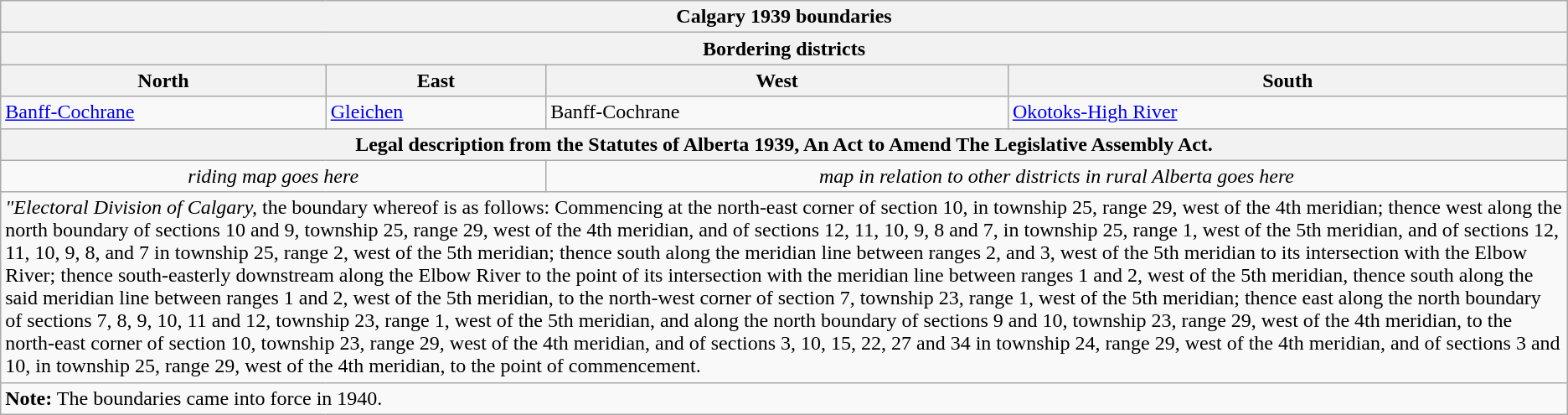<table class="wikitable collapsible collapsed">
<tr>
<th colspan=4>Calgary 1939 boundaries</th>
</tr>
<tr>
<th colspan=4>Bordering districts</th>
</tr>
<tr>
<th>North</th>
<th>East</th>
<th>West</th>
<th>South</th>
</tr>
<tr>
<td><a href='#'>Banff-Cochrane</a></td>
<td><a href='#'>Gleichen</a></td>
<td>Banff-Cochrane</td>
<td><a href='#'>Okotoks-High River</a></td>
</tr>
<tr>
<th colspan=4>Legal description from the Statutes of Alberta 1939, An Act to Amend The Legislative Assembly Act.</th>
</tr>
<tr>
<td colspan=2 align=center><em>riding map goes here</em></td>
<td colspan=2 align=center><em>map in relation to other districts in rural Alberta goes here</em></td>
</tr>
<tr>
<td colspan=4><em>"Electoral Division of Calgary,</em> the boundary whereof is as follows: Commencing at the north-east corner of section 10, in township 25, range 29, west of the 4th meridian; thence west along the north boundary of sections 10 and 9, township 25, range 29, west of the 4th meridian, and of sections 12, 11, 10, 9, 8 and 7, in township 25, range 1, west of the 5th meridian, and of sections 12, 11, 10, 9, 8, and 7 in township 25, range 2, west of the 5th meridian; thence south along the meridian line between ranges 2, and 3, west of the 5th meridian to its intersection with the Elbow River; thence south-easterly downstream along the Elbow River to the point of its intersection with the meridian line between ranges 1 and 2, west of the 5th meridian, thence south along the said meridian line between ranges 1 and 2, west of the 5th meridian, to the north-west corner of section 7, township 23, range 1, west of the 5th meridian; thence east along the north boundary of sections 7, 8, 9, 10, 11 and 12, township 23, range 1, west of the 5th meridian, and along the north boundary of sections 9 and 10, township 23, range 29, west of the 4th meridian, to the north-east corner of section 10, township 23, range 29, west of the 4th meridian, and of sections 3, 10, 15, 22, 27 and 34 in township 24, range 29, west of the 4th meridian, and of sections 3 and 10, in township 25, range 29, west of the 4th meridian, to the point of commencement.</td>
</tr>
<tr>
<td colspan=4><strong>Note:</strong> The boundaries came into force in 1940.</td>
</tr>
</table>
